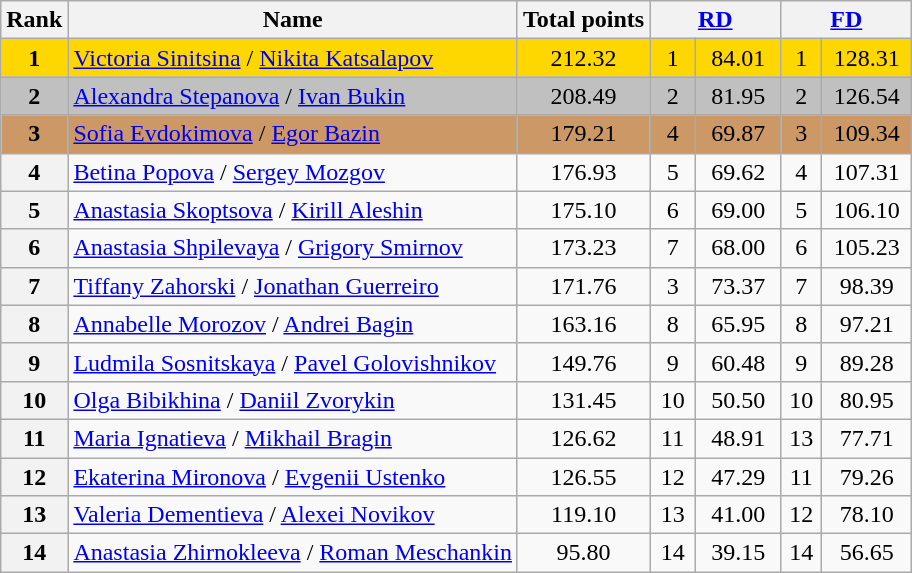<table class="wikitable sortable">
<tr>
<th>Rank</th>
<th>Name</th>
<th>Total points</th>
<th colspan="2" width="80px"><a href='#'>RD</a></th>
<th colspan="2" width="80px"><a href='#'>FD</a></th>
</tr>
<tr bgcolor="gold">
<td align="center"><strong>1</strong></td>
<td><a href='#'>Victoria Sinitsina</a> / <a href='#'>Nikita Katsalapov</a></td>
<td align="center">212.32</td>
<td align="center">1</td>
<td align="center">84.01</td>
<td align="center">1</td>
<td align="center">128.31</td>
</tr>
<tr bgcolor="silver">
<td align="center"><strong>2</strong></td>
<td><a href='#'>Alexandra Stepanova</a> / <a href='#'>Ivan Bukin</a></td>
<td align="center">208.49</td>
<td align="center">2</td>
<td align="center">81.95</td>
<td align="center">2</td>
<td align="center">126.54</td>
</tr>
<tr bgcolor="cc9966">
<td align="center"><strong>3</strong></td>
<td><a href='#'>Sofia Evdokimova</a> / <a href='#'>Egor Bazin</a></td>
<td align="center">179.21</td>
<td align="center">4</td>
<td align="center">69.87</td>
<td align="center">3</td>
<td align="center">109.34</td>
</tr>
<tr>
<th>4</th>
<td><a href='#'>Betina Popova</a> / <a href='#'>Sergey Mozgov</a></td>
<td align="center">176.93</td>
<td align="center">5</td>
<td align="center">69.62</td>
<td align="center">4</td>
<td align="center">107.31</td>
</tr>
<tr>
<th>5</th>
<td><a href='#'>Anastasia Skoptsova</a> / <a href='#'>Kirill Aleshin</a></td>
<td align="center">175.10</td>
<td align="center">6</td>
<td align="center">69.00</td>
<td align="center">5</td>
<td align="center">106.10</td>
</tr>
<tr>
<th>6</th>
<td><a href='#'>Anastasia Shpilevaya</a> / <a href='#'>Grigory Smirnov</a></td>
<td align="center">173.23</td>
<td align="center">7</td>
<td align="center">68.00</td>
<td align="center">6</td>
<td align="center">105.23</td>
</tr>
<tr>
<th>7</th>
<td><a href='#'>Tiffany Zahorski</a> / <a href='#'>Jonathan Guerreiro</a></td>
<td align="center">171.76</td>
<td align="center">3</td>
<td align="center">73.37</td>
<td align="center">7</td>
<td align="center">98.39</td>
</tr>
<tr>
<th>8</th>
<td><a href='#'>Annabelle Morozov</a> / <a href='#'>Andrei Bagin</a></td>
<td align="center">163.16</td>
<td align="center">8</td>
<td align="center">65.95</td>
<td align="center">8</td>
<td align="center">97.21</td>
</tr>
<tr>
<th>9</th>
<td><a href='#'>Ludmila Sosnitskaya</a> / <a href='#'>Pavel Golovishnikov</a></td>
<td align="center">149.76</td>
<td align="center">9</td>
<td align="center">60.48</td>
<td align="center">9</td>
<td align="center">89.28</td>
</tr>
<tr>
<th>10</th>
<td><a href='#'>Olga Bibikhina</a> / <a href='#'>Daniil Zvorykin</a></td>
<td align="center">131.45</td>
<td align="center">10</td>
<td align="center">50.50</td>
<td align="center">10</td>
<td align="center">80.95</td>
</tr>
<tr>
<th>11</th>
<td><a href='#'>Maria Ignatieva</a> / <a href='#'>Mikhail Bragin</a></td>
<td align="center">126.62</td>
<td align="center">11</td>
<td align="center">48.91</td>
<td align="center">13</td>
<td align="center">77.71</td>
</tr>
<tr>
<th>12</th>
<td><a href='#'>Ekaterina Mironova</a> / <a href='#'>Evgenii Ustenko</a></td>
<td align="center">126.55</td>
<td align="center">12</td>
<td align="center">47.29</td>
<td align="center">11</td>
<td align="center">79.26</td>
</tr>
<tr>
<th>13</th>
<td><a href='#'>Valeria Dementieva</a> / <a href='#'>Alexei Novikov</a></td>
<td align="center">119.10</td>
<td align="center">13</td>
<td align="center">41.00</td>
<td align="center">12</td>
<td align="center">78.10</td>
</tr>
<tr>
<th>14</th>
<td><a href='#'>Anastasia Zhirnokleeva</a> / <a href='#'>Roman Meschankin</a></td>
<td align="center">95.80</td>
<td align="center">14</td>
<td align="center">39.15</td>
<td align="center">14</td>
<td align="center">56.65</td>
</tr>
</table>
